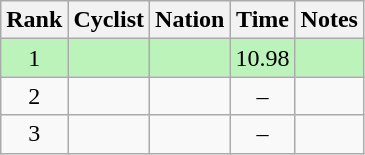<table class="wikitable sortable" style="text-align:center">
<tr>
<th>Rank</th>
<th>Cyclist</th>
<th>Nation</th>
<th>Time</th>
<th>Notes</th>
</tr>
<tr bgcolor=bbf3bb>
<td>1</td>
<td align=left></td>
<td align=left></td>
<td>10.98</td>
<td></td>
</tr>
<tr>
<td>2</td>
<td align=left></td>
<td align=left></td>
<td>–</td>
<td></td>
</tr>
<tr>
<td>3</td>
<td align=left></td>
<td align=left></td>
<td>–</td>
<td></td>
</tr>
</table>
